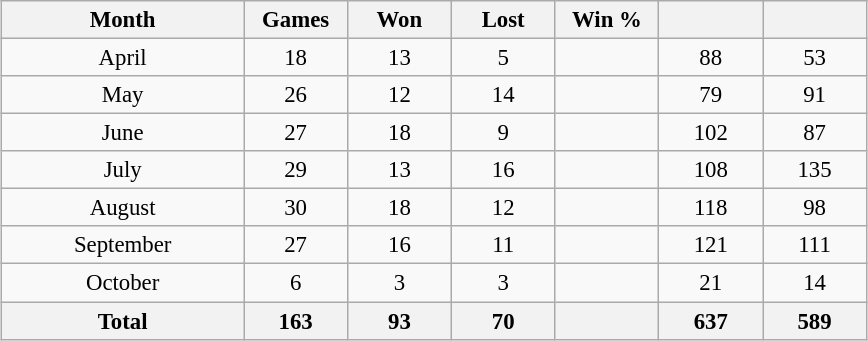<table class="wikitable" style="margin:1em auto; font-size:95%; text-align:center; width:38em;">
<tr>
<th width="28%">Month</th>
<th width="12%">Games</th>
<th width="12%">Won</th>
<th width="12%">Lost</th>
<th width="12%">Win %</th>
<th width="12%"></th>
<th width="12%"></th>
</tr>
<tr>
<td>April</td>
<td>18</td>
<td>13</td>
<td>5</td>
<td></td>
<td>88</td>
<td>53</td>
</tr>
<tr>
<td>May</td>
<td>26</td>
<td>12</td>
<td>14</td>
<td></td>
<td>79</td>
<td>91</td>
</tr>
<tr>
<td>June</td>
<td>27</td>
<td>18</td>
<td>9</td>
<td></td>
<td>102</td>
<td>87</td>
</tr>
<tr>
<td>July</td>
<td>29</td>
<td>13</td>
<td>16</td>
<td></td>
<td>108</td>
<td>135</td>
</tr>
<tr>
<td>August</td>
<td>30</td>
<td>18</td>
<td>12</td>
<td></td>
<td>118</td>
<td>98</td>
</tr>
<tr>
<td>September</td>
<td>27</td>
<td>16</td>
<td>11</td>
<td></td>
<td>121</td>
<td>111</td>
</tr>
<tr>
<td>October</td>
<td>6</td>
<td>3</td>
<td>3</td>
<td></td>
<td>21</td>
<td>14</td>
</tr>
<tr>
<th>Total</th>
<th>163</th>
<th>93</th>
<th>70</th>
<th></th>
<th>637</th>
<th>589</th>
</tr>
</table>
